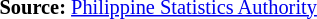<table style="font-size:85%;" '|>
<tr>
<td><br><p>
<strong>Source:</strong> <a href='#'>Philippine Statistics Authority</a>
</p></td>
</tr>
</table>
